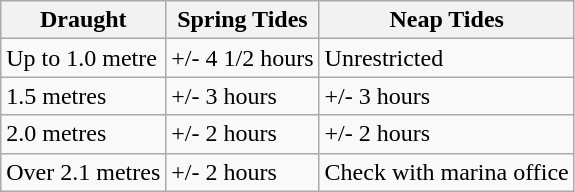<table class="wikitable">
<tr>
<th>Draught</th>
<th>Spring Tides</th>
<th>Neap Tides</th>
</tr>
<tr>
<td>Up to 1.0 metre</td>
<td>+/-  4 1/2 hours</td>
<td>Unrestricted</td>
</tr>
<tr>
<td>1.5 metres</td>
<td>+/-  3 hours</td>
<td>+/-  3 hours</td>
</tr>
<tr>
<td>2.0 metres</td>
<td>+/-  2 hours</td>
<td>+/-  2 hours</td>
</tr>
<tr>
<td>Over 2.1 metres</td>
<td>+/-  2 hours</td>
<td>Check with marina office</td>
</tr>
</table>
